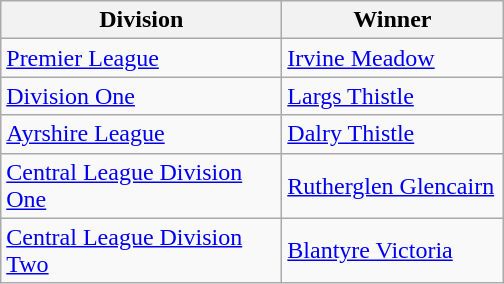<table class="wikitable">
<tr>
<th width=180>Division</th>
<th width=140>Winner</th>
</tr>
<tr>
<td><a href='#'>Premier League</a></td>
<td><a href='#'>Irvine Meadow</a></td>
</tr>
<tr>
<td><a href='#'>Division One</a></td>
<td><a href='#'>Largs Thistle</a></td>
</tr>
<tr>
<td><a href='#'>Ayrshire League</a></td>
<td><a href='#'>Dalry Thistle</a></td>
</tr>
<tr>
<td><a href='#'>Central League Division One</a></td>
<td><a href='#'>Rutherglen Glencairn</a></td>
</tr>
<tr>
<td><a href='#'>Central League Division Two</a></td>
<td><a href='#'>Blantyre Victoria</a></td>
</tr>
</table>
